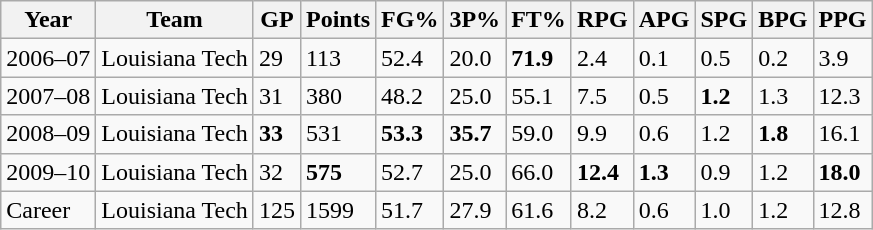<table class="wikitable">
<tr>
<th>Year</th>
<th>Team</th>
<th>GP</th>
<th>Points</th>
<th>FG%</th>
<th>3P%</th>
<th>FT%</th>
<th>RPG</th>
<th>APG</th>
<th>SPG</th>
<th>BPG</th>
<th>PPG</th>
</tr>
<tr>
<td>2006–07</td>
<td>Louisiana Tech</td>
<td>29</td>
<td>113</td>
<td>52.4</td>
<td>20.0</td>
<td><strong>71.9</strong></td>
<td>2.4</td>
<td>0.1</td>
<td>0.5</td>
<td>0.2</td>
<td>3.9</td>
</tr>
<tr>
<td>2007–08</td>
<td>Louisiana Tech</td>
<td>31</td>
<td>380</td>
<td>48.2</td>
<td>25.0</td>
<td>55.1</td>
<td>7.5</td>
<td>0.5</td>
<td><strong>1.2</strong></td>
<td>1.3</td>
<td>12.3</td>
</tr>
<tr>
<td>2008–09</td>
<td>Louisiana Tech</td>
<td><strong>33</strong></td>
<td>531</td>
<td><strong>53.3</strong></td>
<td><strong>35.7</strong></td>
<td>59.0</td>
<td>9.9</td>
<td>0.6</td>
<td>1.2</td>
<td><strong>1.8</strong></td>
<td>16.1</td>
</tr>
<tr>
<td>2009–10</td>
<td>Louisiana Tech</td>
<td>32</td>
<td><strong>575</strong></td>
<td>52.7</td>
<td>25.0</td>
<td>66.0</td>
<td><strong>12.4</strong></td>
<td><strong>1.3</strong></td>
<td>0.9</td>
<td>1.2</td>
<td><strong>18.0</strong></td>
</tr>
<tr>
<td>Career</td>
<td>Louisiana Tech</td>
<td>125</td>
<td>1599</td>
<td>51.7</td>
<td>27.9</td>
<td>61.6</td>
<td>8.2</td>
<td>0.6</td>
<td>1.0</td>
<td>1.2</td>
<td>12.8</td>
</tr>
</table>
